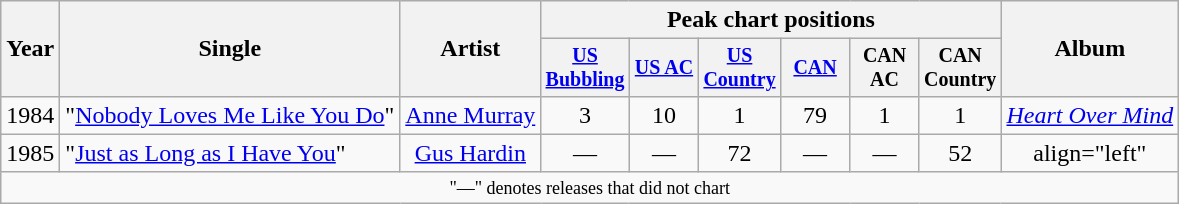<table class="wikitable" style="text-align:center;">
<tr>
<th rowspan="2">Year</th>
<th rowspan="2">Single</th>
<th rowspan="2">Artist</th>
<th colspan="6">Peak chart positions</th>
<th rowspan="2">Album</th>
</tr>
<tr style="font-size:smaller;">
<th width="40"><a href='#'>US Bubbling</a></th>
<th width="40"><a href='#'>US AC</a></th>
<th width="40"><a href='#'>US Country</a></th>
<th width="40"><a href='#'>CAN</a></th>
<th width="40">CAN AC</th>
<th width="40">CAN Country</th>
</tr>
<tr>
<td>1984</td>
<td align="left">"<a href='#'>Nobody Loves Me Like You Do</a>"</td>
<td><a href='#'>Anne Murray</a></td>
<td>3</td>
<td>10</td>
<td>1</td>
<td>79</td>
<td>1</td>
<td>1</td>
<td align="left"><em><a href='#'>Heart Over Mind</a></em></td>
</tr>
<tr>
<td>1985</td>
<td align="left">"<a href='#'>Just as Long as I Have You</a>"</td>
<td><a href='#'>Gus Hardin</a></td>
<td>—</td>
<td>—</td>
<td>72</td>
<td>—</td>
<td>—</td>
<td>52</td>
<td>align="left" </td>
</tr>
<tr>
<td colspan="10" style="font-size:9pt">"—" denotes releases that did not chart</td>
</tr>
</table>
